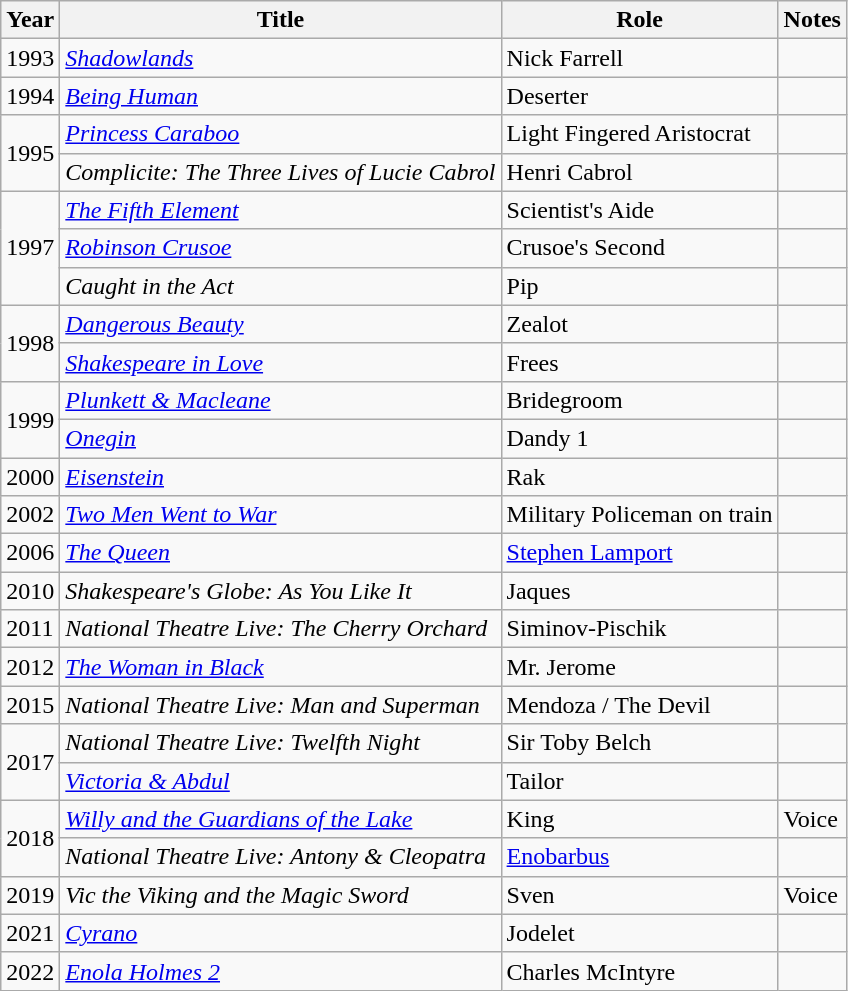<table class="wikitable sortable">
<tr>
<th>Year</th>
<th>Title</th>
<th>Role</th>
<th>Notes</th>
</tr>
<tr>
<td>1993</td>
<td><a href='#'><em>Shadowlands</em></a></td>
<td>Nick Farrell</td>
<td></td>
</tr>
<tr>
<td>1994</td>
<td><a href='#'><em>Being Human</em></a></td>
<td>Deserter</td>
<td></td>
</tr>
<tr>
<td rowspan="2">1995</td>
<td><a href='#'><em>Princess Caraboo</em></a></td>
<td>Light Fingered Aristocrat</td>
<td></td>
</tr>
<tr>
<td><em>Complicite: The Three Lives of Lucie Cabrol</em></td>
<td>Henri Cabrol</td>
<td></td>
</tr>
<tr>
<td rowspan="3">1997</td>
<td><em><a href='#'>The Fifth Element</a></em></td>
<td>Scientist's Aide</td>
<td></td>
</tr>
<tr>
<td><a href='#'><em>Robinson Crusoe</em></a></td>
<td>Crusoe's Second</td>
<td></td>
</tr>
<tr>
<td><em>Caught in the Act</em></td>
<td>Pip</td>
<td></td>
</tr>
<tr>
<td rowspan="2">1998</td>
<td><em><a href='#'>Dangerous Beauty</a></em></td>
<td>Zealot</td>
<td></td>
</tr>
<tr>
<td><em><a href='#'>Shakespeare in Love</a></em></td>
<td>Frees</td>
<td></td>
</tr>
<tr>
<td rowspan="2">1999</td>
<td><em><a href='#'>Plunkett & Macleane</a></em></td>
<td>Bridegroom</td>
<td></td>
</tr>
<tr>
<td><a href='#'><em>Onegin</em></a></td>
<td>Dandy 1</td>
<td></td>
</tr>
<tr>
<td>2000</td>
<td><a href='#'><em>Eisenstein</em></a></td>
<td>Rak</td>
<td></td>
</tr>
<tr>
<td>2002</td>
<td><em><a href='#'>Two Men Went to War</a></em></td>
<td>Military Policeman on train</td>
<td></td>
</tr>
<tr>
<td>2006</td>
<td><a href='#'><em>The Queen</em></a></td>
<td><a href='#'>Stephen Lamport</a></td>
<td></td>
</tr>
<tr>
<td>2010</td>
<td><em>Shakespeare's Globe: As You Like It</em></td>
<td>Jaques</td>
<td></td>
</tr>
<tr>
<td>2011</td>
<td><em>National Theatre Live: The Cherry Orchard</em></td>
<td>Siminov-Pischik</td>
<td></td>
</tr>
<tr>
<td>2012</td>
<td><a href='#'><em>The Woman in Black</em></a></td>
<td>Mr. Jerome</td>
<td></td>
</tr>
<tr>
<td>2015</td>
<td><em>National Theatre Live: Man and Superman</em></td>
<td>Mendoza / The Devil</td>
<td></td>
</tr>
<tr>
<td rowspan="2">2017</td>
<td><em>National Theatre Live: Twelfth Night</em></td>
<td>Sir Toby Belch</td>
<td></td>
</tr>
<tr>
<td><em><a href='#'>Victoria & Abdul</a></em></td>
<td>Tailor</td>
<td></td>
</tr>
<tr>
<td rowspan="2">2018</td>
<td><em><a href='#'>Willy and the Guardians of the Lake</a></em></td>
<td>King</td>
<td>Voice</td>
</tr>
<tr>
<td><em>National Theatre Live: Antony & Cleopatra</em></td>
<td><a href='#'>Enobarbus</a></td>
<td></td>
</tr>
<tr>
<td>2019</td>
<td><em>Vic the Viking and the Magic Sword</em></td>
<td>Sven</td>
<td>Voice</td>
</tr>
<tr>
<td>2021</td>
<td><a href='#'><em>Cyrano</em></a></td>
<td>Jodelet</td>
<td></td>
</tr>
<tr>
<td>2022</td>
<td><em><a href='#'>Enola Holmes 2</a></em></td>
<td>Charles McIntyre</td>
<td></td>
</tr>
</table>
